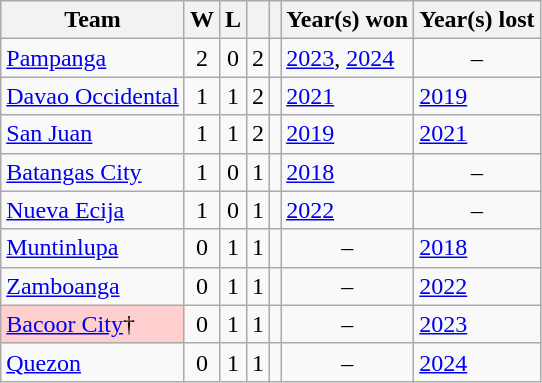<table class="wikitable sortable" style="text-align:center;">
<tr>
<th>Team</th>
<th>W</th>
<th>L</th>
<th></th>
<th></th>
<th>Year(s) won</th>
<th>Year(s) lost</th>
</tr>
<tr>
<td align=left><a href='#'>Pampanga</a></td>
<td>2</td>
<td>0</td>
<td>2</td>
<td></td>
<td align=left><a href='#'>2023</a>, <a href='#'>2024</a></td>
<td>–</td>
</tr>
<tr>
<td align=left><a href='#'>Davao Occidental</a></td>
<td>1</td>
<td>1</td>
<td>2</td>
<td></td>
<td align=left><a href='#'>2021</a></td>
<td align=left><a href='#'>2019</a></td>
</tr>
<tr>
<td align=left><a href='#'>San Juan</a></td>
<td>1</td>
<td>1</td>
<td>2</td>
<td></td>
<td align=left><a href='#'>2019</a></td>
<td align=left><a href='#'>2021</a></td>
</tr>
<tr>
<td align=left><a href='#'>Batangas City</a></td>
<td>1</td>
<td>0</td>
<td>1</td>
<td></td>
<td align=left><a href='#'>2018</a></td>
<td>–</td>
</tr>
<tr>
<td align=left><a href='#'>Nueva Ecija</a></td>
<td>1</td>
<td>0</td>
<td>1</td>
<td></td>
<td align=left><a href='#'>2022</a></td>
<td>–</td>
</tr>
<tr>
<td align=left><a href='#'>Muntinlupa</a></td>
<td>0</td>
<td>1</td>
<td>1</td>
<td></td>
<td>–</td>
<td align=left><a href='#'>2018</a></td>
</tr>
<tr>
<td align=left><a href='#'>Zamboanga</a></td>
<td>0</td>
<td>1</td>
<td>1</td>
<td></td>
<td>–</td>
<td align=left><a href='#'>2022</a></td>
</tr>
<tr>
<td align=left bgcolor="#FFCFCF"><a href='#'>Bacoor City</a>†</td>
<td>0</td>
<td>1</td>
<td>1</td>
<td></td>
<td>–</td>
<td align=left><a href='#'>2023</a></td>
</tr>
<tr>
<td align=left><a href='#'>Quezon</a></td>
<td>0</td>
<td>1</td>
<td>1</td>
<td></td>
<td>–</td>
<td align=left><a href='#'>2024</a></td>
</tr>
</table>
